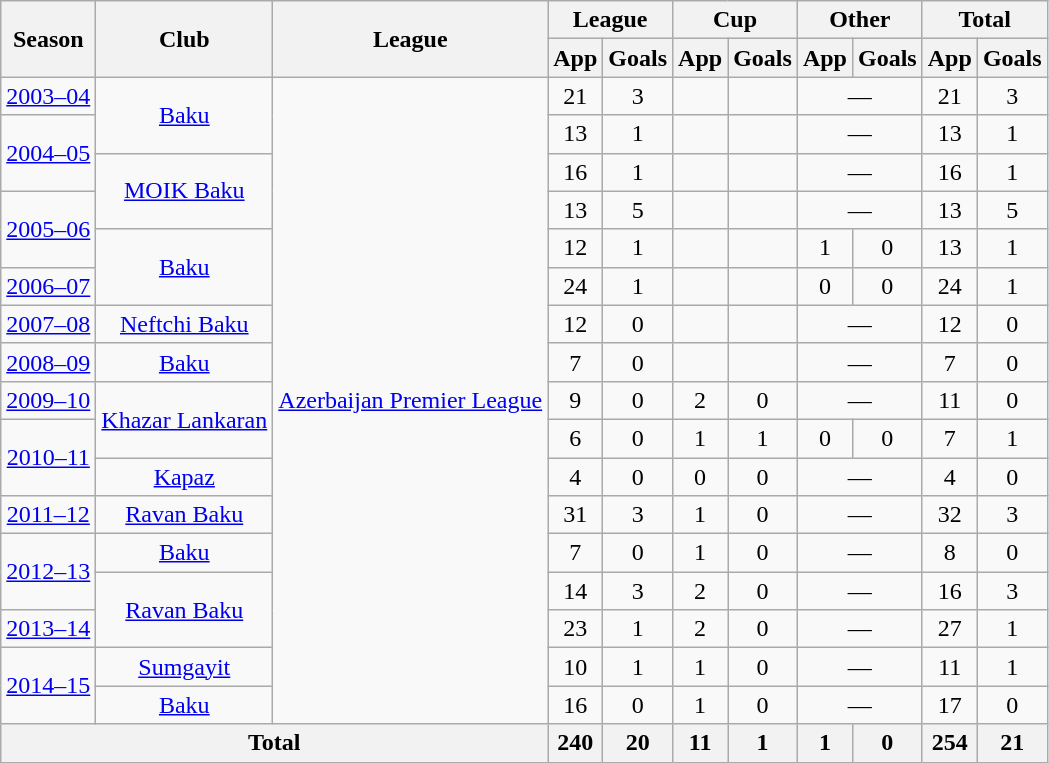<table class="wikitable">
<tr>
<th rowspan=2>Season</th>
<th ! rowspan=2>Club</th>
<th ! rowspan=2>League</th>
<th ! colspan=2>League</th>
<th ! colspan=2>Cup</th>
<th ! colspan=2>Other</th>
<th colspan=3>Total</th>
</tr>
<tr>
<th>App</th>
<th>Goals</th>
<th>App</th>
<th>Goals</th>
<th>App</th>
<th>Goals</th>
<th>App</th>
<th>Goals</th>
</tr>
<tr align=center>
<td><a href='#'>2003–04</a></td>
<td rowspan="2"><a href='#'>Baku</a></td>
<td rowspan="17"><a href='#'>Azerbaijan Premier League</a></td>
<td>21</td>
<td>3</td>
<td></td>
<td></td>
<td colspan="2">—</td>
<td>21</td>
<td>3</td>
</tr>
<tr align=center>
<td rowspan="2"><a href='#'>2004–05</a></td>
<td>13</td>
<td>1</td>
<td></td>
<td></td>
<td colspan="2">—</td>
<td>13</td>
<td>1</td>
</tr>
<tr align=center>
<td rowspan="2"><a href='#'>MOIK Baku</a></td>
<td>16</td>
<td>1</td>
<td></td>
<td></td>
<td colspan="2">—</td>
<td>16</td>
<td>1</td>
</tr>
<tr align=center>
<td rowspan="2"><a href='#'>2005–06</a></td>
<td>13</td>
<td>5</td>
<td></td>
<td></td>
<td colspan="2">—</td>
<td>13</td>
<td>5</td>
</tr>
<tr align=center>
<td rowspan="2"><a href='#'>Baku</a></td>
<td>12</td>
<td>1</td>
<td></td>
<td></td>
<td>1</td>
<td>0</td>
<td>13</td>
<td>1</td>
</tr>
<tr align=center>
<td><a href='#'>2006–07</a></td>
<td>24</td>
<td>1</td>
<td></td>
<td></td>
<td>0</td>
<td>0</td>
<td>24</td>
<td>1</td>
</tr>
<tr align=center>
<td><a href='#'>2007–08</a></td>
<td><a href='#'>Neftchi Baku</a></td>
<td>12</td>
<td>0</td>
<td></td>
<td></td>
<td colspan="2">—</td>
<td>12</td>
<td>0</td>
</tr>
<tr align=center>
<td><a href='#'>2008–09</a></td>
<td><a href='#'>Baku</a></td>
<td>7</td>
<td>0</td>
<td></td>
<td></td>
<td colspan="2">—</td>
<td>7</td>
<td>0</td>
</tr>
<tr align=center>
<td><a href='#'>2009–10</a></td>
<td rowspan="2"><a href='#'>Khazar Lankaran</a></td>
<td>9</td>
<td>0</td>
<td>2</td>
<td>0</td>
<td colspan="2">—</td>
<td>11</td>
<td>0</td>
</tr>
<tr align=center>
<td rowspan="2"><a href='#'>2010–11</a></td>
<td>6</td>
<td>0</td>
<td>1</td>
<td>1</td>
<td>0</td>
<td>0</td>
<td>7</td>
<td>1</td>
</tr>
<tr align=center>
<td><a href='#'>Kapaz</a></td>
<td>4</td>
<td>0</td>
<td>0</td>
<td>0</td>
<td colspan="2">—</td>
<td>4</td>
<td>0</td>
</tr>
<tr align=center>
<td><a href='#'>2011–12</a></td>
<td><a href='#'>Ravan Baku</a></td>
<td>31</td>
<td>3</td>
<td>1</td>
<td>0</td>
<td colspan="2">—</td>
<td>32</td>
<td>3</td>
</tr>
<tr align=center>
<td rowspan="2"><a href='#'>2012–13</a></td>
<td><a href='#'>Baku</a></td>
<td>7</td>
<td>0</td>
<td>1</td>
<td>0</td>
<td colspan="2">—</td>
<td>8</td>
<td>0</td>
</tr>
<tr align=center>
<td rowspan="2"><a href='#'>Ravan Baku</a></td>
<td>14</td>
<td>3</td>
<td>2</td>
<td>0</td>
<td colspan="2">—</td>
<td>16</td>
<td>3</td>
</tr>
<tr align=center>
<td><a href='#'>2013–14</a></td>
<td>23</td>
<td>1</td>
<td>2</td>
<td>0</td>
<td colspan="2">—</td>
<td>27</td>
<td>1</td>
</tr>
<tr align=center>
<td rowspan="2"><a href='#'>2014–15</a></td>
<td><a href='#'>Sumgayit</a></td>
<td>10</td>
<td>1</td>
<td>1</td>
<td>0</td>
<td colspan="2">—</td>
<td>11</td>
<td>1</td>
</tr>
<tr align=center>
<td><a href='#'>Baku</a></td>
<td>16</td>
<td>0</td>
<td>1</td>
<td>0</td>
<td colspan="2">—</td>
<td>17</td>
<td>0</td>
</tr>
<tr align=center>
<th colspan="3">Total</th>
<th>240</th>
<th>20</th>
<th>11</th>
<th>1</th>
<th>1</th>
<th>0</th>
<th>254</th>
<th>21</th>
</tr>
</table>
